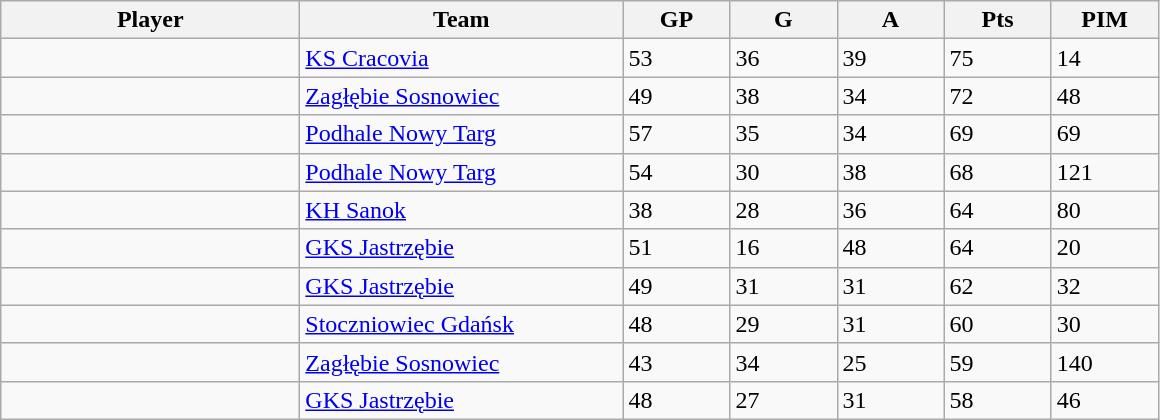<table class="wikitable sortable">
<tr>
<th style="width: 12em;">Player</th>
<th style="width: 13em;">Team</th>
<th style="width: 4em;">GP</th>
<th style="width: 4em;">G</th>
<th style="width: 4em;">A</th>
<th style="width: 4em;">Pts</th>
<th style="width: 4em;">PIM</th>
</tr>
<tr>
<td></td>
<td><a href='#'>KS Cracovia</a></td>
<td>53</td>
<td>36</td>
<td>39</td>
<td>75</td>
<td>14</td>
</tr>
<tr>
<td></td>
<td><a href='#'>Zagłębie Sosnowiec</a></td>
<td>49</td>
<td>38</td>
<td>34</td>
<td>72</td>
<td>48</td>
</tr>
<tr>
<td></td>
<td><a href='#'>Podhale Nowy Targ</a></td>
<td>57</td>
<td>35</td>
<td>34</td>
<td>69</td>
<td>69</td>
</tr>
<tr>
<td></td>
<td><a href='#'>Podhale Nowy Targ</a></td>
<td>54</td>
<td>30</td>
<td>38</td>
<td>68</td>
<td>121</td>
</tr>
<tr>
<td></td>
<td><a href='#'>KH Sanok</a></td>
<td>38</td>
<td>28</td>
<td>36</td>
<td>64</td>
<td>80</td>
</tr>
<tr>
<td></td>
<td><a href='#'>GKS Jastrzębie</a></td>
<td>51</td>
<td>16</td>
<td>48</td>
<td>64</td>
<td>20</td>
</tr>
<tr>
<td></td>
<td><a href='#'>GKS Jastrzębie</a></td>
<td>49</td>
<td>31</td>
<td>31</td>
<td>62</td>
<td>32</td>
</tr>
<tr>
<td></td>
<td><a href='#'>Stoczniowiec Gdańsk</a></td>
<td>48</td>
<td>29</td>
<td>31</td>
<td>60</td>
<td>30</td>
</tr>
<tr>
<td></td>
<td><a href='#'>Zagłębie Sosnowiec</a></td>
<td>43</td>
<td>34</td>
<td>25</td>
<td>59</td>
<td>140</td>
</tr>
<tr>
<td></td>
<td><a href='#'>GKS Jastrzębie</a></td>
<td>48</td>
<td>27</td>
<td>31</td>
<td>58</td>
<td>46</td>
</tr>
</table>
